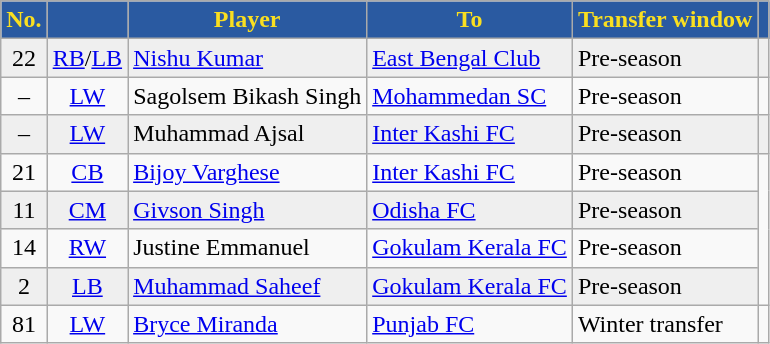<table class="wikitable sortable">
<tr>
<th style="background:#2A5AA1; color:#FADF20;">No.</th>
<th style="background:#2A5AA1; color:#FADF20;"></th>
<th style="background:#2A5AA1; color:#FADF20;">Player</th>
<th style="background:#2A5AA1; color:#FADF20;">To</th>
<th style="background:#2A5AA1; color:#FADF20;">Transfer window</th>
<th style="background:#2A5AA1; color:#FADF20;"></th>
</tr>
<tr bgcolor="#EFEFEF">
<td style="text-align:center;">22</td>
<td style="text-align:center;"><a href='#'>RB</a>/<a href='#'>LB</a></td>
<td> <a href='#'>Nishu Kumar</a></td>
<td> <a href='#'>East Bengal Club</a></td>
<td>Pre-season</td>
<td></td>
</tr>
<tr>
<td style="text-align:center;">–</td>
<td style="text-align:center;"><a href='#'>LW</a></td>
<td> Sagolsem Bikash Singh</td>
<td> <a href='#'>Mohammedan SC</a></td>
<td>Pre-season</td>
<td></td>
</tr>
<tr bgcolor="#EFEFEF">
<td style="text-align:center;">–</td>
<td style="text-align:center;"><a href='#'>LW</a></td>
<td> Muhammad Ajsal</td>
<td> <a href='#'>Inter Kashi FC</a></td>
<td>Pre-season</td>
<td></td>
</tr>
<tr>
<td style="text-align:center;">21</td>
<td style="text-align:center;"><a href='#'>CB</a></td>
<td> <a href='#'>Bijoy Varghese</a></td>
<td> <a href='#'>Inter Kashi FC</a></td>
<td>Pre-season</td>
<td rowspan="4"></td>
</tr>
<tr bgcolor="#EFEFEF">
<td style="text-align:center;">11</td>
<td style="text-align:center;"><a href='#'>CM</a></td>
<td> <a href='#'>Givson Singh</a></td>
<td> <a href='#'>Odisha FC</a></td>
<td>Pre-season</td>
</tr>
<tr>
<td style="text-align:center;">14</td>
<td style="text-align:center;"><a href='#'>RW</a></td>
<td> Justine Emmanuel</td>
<td> <a href='#'>Gokulam Kerala FC</a></td>
<td>Pre-season</td>
</tr>
<tr bgcolor="#EFEFEF">
<td style="text-align:center;">2</td>
<td style="text-align:center;"><a href='#'>LB</a></td>
<td> <a href='#'>Muhammad Saheef</a></td>
<td> <a href='#'>Gokulam Kerala FC</a></td>
<td>Pre-season</td>
</tr>
<tr>
<td style="text-align:center;">81</td>
<td style="text-align:center;"><a href='#'>LW</a></td>
<td> <a href='#'>Bryce Miranda</a></td>
<td> <a href='#'>Punjab FC</a></td>
<td>Winter transfer</td>
<td></td>
</tr>
</table>
